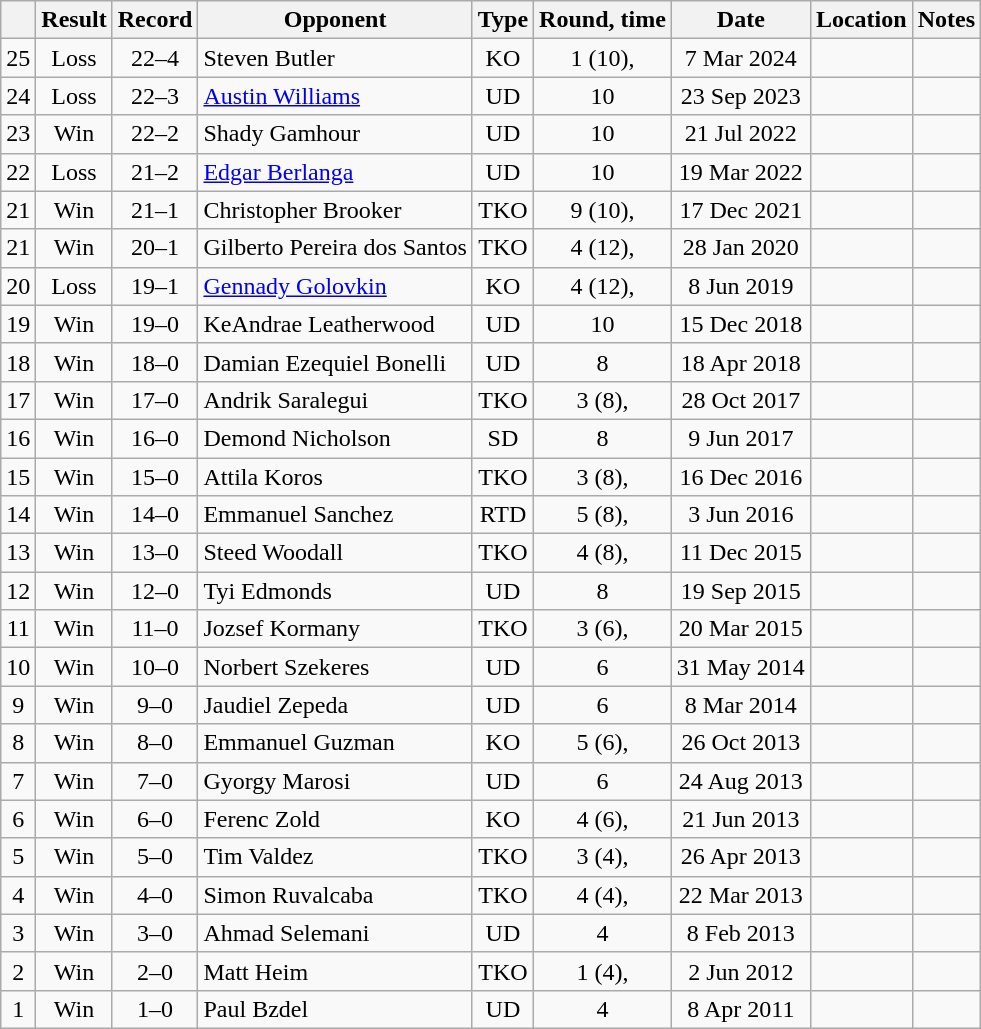<table class="wikitable" style="text-align:center">
<tr>
<th></th>
<th>Result</th>
<th>Record</th>
<th>Opponent</th>
<th>Type</th>
<th>Round, time</th>
<th>Date</th>
<th>Location</th>
<th>Notes</th>
</tr>
<tr>
<td>25</td>
<td>Loss</td>
<td>22–4</td>
<td style="text-align:left;">Steven Butler</td>
<td>KO</td>
<td>1 (10), </td>
<td>7 Mar 2024</td>
<td style="text-align:left;"></td>
<td></td>
</tr>
<tr>
<td>24</td>
<td>Loss</td>
<td>22–3</td>
<td style="text-align:left;"><a href='#'>Austin Williams</a></td>
<td>UD</td>
<td>10</td>
<td>23 Sep 2023</td>
<td align=left></td>
<td style="text-align:left;"></td>
</tr>
<tr>
<td>23</td>
<td>Win</td>
<td>22–2</td>
<td style="text-align:left;">Shady Gamhour</td>
<td>UD</td>
<td>10</td>
<td>21 Jul 2022</td>
<td align=left></td>
<td style="text-align:left;"></td>
</tr>
<tr>
<td>22</td>
<td>Loss</td>
<td>21–2</td>
<td style="text-align:left;"><a href='#'>Edgar Berlanga</a></td>
<td>UD</td>
<td>10</td>
<td>19 Mar 2022</td>
<td align=left></td>
<td></td>
</tr>
<tr>
<td>21</td>
<td>Win</td>
<td>21–1</td>
<td style="text-align:left;">Christopher Brooker</td>
<td>TKO</td>
<td>9 (10), </td>
<td>17 Dec 2021</td>
<td style="text-align:left;"></td>
<td style="text-align:left;"></td>
</tr>
<tr>
<td>21</td>
<td>Win</td>
<td>20–1</td>
<td style="text-align:left;">Gilberto Pereira dos Santos</td>
<td>TKO</td>
<td>4 (12), </td>
<td>28 Jan 2020</td>
<td style="text-align:left;"></td>
<td style="text-align:left;"></td>
</tr>
<tr>
<td>20</td>
<td>Loss</td>
<td>19–1</td>
<td style="text-align:left;"><a href='#'>Gennady Golovkin</a></td>
<td>KO</td>
<td>4 (12), </td>
<td>8 Jun 2019</td>
<td style="text-align:left;"></td>
<td style="text-align:left;"></td>
</tr>
<tr>
<td>19</td>
<td>Win</td>
<td>19–0</td>
<td style="text-align:left;">KeAndrae Leatherwood</td>
<td>UD</td>
<td>10</td>
<td>15 Dec 2018</td>
<td style="text-align:left;"></td>
<td style="text-align:left;"></td>
</tr>
<tr>
<td>18</td>
<td>Win</td>
<td>18–0</td>
<td style="text-align:left;">Damian Ezequiel Bonelli</td>
<td>UD</td>
<td>8</td>
<td>18 Apr 2018</td>
<td style="text-align:left;"></td>
<td style="text-align:left;"></td>
</tr>
<tr>
<td>17</td>
<td>Win</td>
<td>17–0</td>
<td style="text-align:left;">Andrik Saralegui</td>
<td>TKO</td>
<td>3 (8), </td>
<td>28 Oct 2017</td>
<td style="text-align:left;"></td>
<td style="text-align:left;"></td>
</tr>
<tr>
<td>16</td>
<td>Win</td>
<td>16–0</td>
<td style="text-align:left;">Demond Nicholson</td>
<td>SD</td>
<td>8</td>
<td>9 Jun 2017</td>
<td style="text-align:left;"></td>
<td style="text-align:left;"></td>
</tr>
<tr>
<td>15</td>
<td>Win</td>
<td>15–0</td>
<td style="text-align:left;">Attila Koros</td>
<td>TKO</td>
<td>3 (8), </td>
<td>16 Dec 2016</td>
<td style="text-align:left;"></td>
<td style="text-align:left;"></td>
</tr>
<tr>
<td>14</td>
<td>Win</td>
<td>14–0</td>
<td style="text-align:left;">Emmanuel Sanchez</td>
<td>RTD</td>
<td>5 (8), </td>
<td>3 Jun 2016</td>
<td style="text-align:left;"></td>
<td style="text-align:left;"></td>
</tr>
<tr>
<td>13</td>
<td>Win</td>
<td>13–0</td>
<td style="text-align:left;">Steed Woodall</td>
<td>TKO</td>
<td>4 (8), </td>
<td>11 Dec 2015</td>
<td style="text-align:left;"></td>
<td style="text-align:left;"></td>
</tr>
<tr>
<td>12</td>
<td>Win</td>
<td>12–0</td>
<td style="text-align:left;">Tyi Edmonds</td>
<td>UD</td>
<td>8</td>
<td>19 Sep 2015</td>
<td style="text-align:left;"></td>
<td style="text-align:left;"></td>
</tr>
<tr>
<td>11</td>
<td>Win</td>
<td>11–0</td>
<td style="text-align:left;">Jozsef Kormany</td>
<td>TKO</td>
<td>3 (6), </td>
<td>20 Mar 2015</td>
<td style="text-align:left;"></td>
<td style="text-align:left;"></td>
</tr>
<tr>
<td>10</td>
<td>Win</td>
<td>10–0</td>
<td style="text-align:left;">Norbert Szekeres</td>
<td>UD</td>
<td>6</td>
<td>31 May 2014</td>
<td style="text-align:left;"></td>
<td style="text-align:left;"></td>
</tr>
<tr>
<td>9</td>
<td>Win</td>
<td>9–0</td>
<td style="text-align:left;">Jaudiel Zepeda</td>
<td>UD</td>
<td>6</td>
<td>8 Mar 2014</td>
<td style="text-align:left;"></td>
<td style="text-align:left;"></td>
</tr>
<tr>
<td>8</td>
<td>Win</td>
<td>8–0</td>
<td style="text-align:left;">Emmanuel Guzman</td>
<td>KO</td>
<td>5 (6), </td>
<td>26 Oct 2013</td>
<td style="text-align:left;"></td>
<td style="text-align:left;"></td>
</tr>
<tr>
<td>7</td>
<td>Win</td>
<td>7–0</td>
<td style="text-align:left;">Gyorgy Marosi</td>
<td>UD</td>
<td>6</td>
<td>24 Aug 2013</td>
<td style="text-align:left;"></td>
<td style="text-align:left;"></td>
</tr>
<tr>
<td>6</td>
<td>Win</td>
<td>6–0</td>
<td style="text-align:left;">Ferenc Zold</td>
<td>KO</td>
<td>4 (6), </td>
<td>21 Jun 2013</td>
<td style="text-align:left;"></td>
<td style="text-align:left;"></td>
</tr>
<tr>
<td>5</td>
<td>Win</td>
<td>5–0</td>
<td style="text-align:left;">Tim Valdez</td>
<td>TKO</td>
<td>3 (4), </td>
<td>26 Apr 2013</td>
<td style="text-align:left;"></td>
<td style="text-align:left;"></td>
</tr>
<tr>
<td>4</td>
<td>Win</td>
<td>4–0</td>
<td style="text-align:left;">Simon Ruvalcaba</td>
<td>TKO</td>
<td>4 (4), </td>
<td>22 Mar 2013</td>
<td style="text-align:left;"></td>
<td style="text-align:left;"></td>
</tr>
<tr>
<td>3</td>
<td>Win</td>
<td>3–0</td>
<td style="text-align:left;">Ahmad Selemani</td>
<td>UD</td>
<td>4</td>
<td>8 Feb 2013</td>
<td style="text-align:left;"></td>
<td style="text-align:left;"></td>
</tr>
<tr>
<td>2</td>
<td>Win</td>
<td>2–0</td>
<td style="text-align:left;">Matt Heim</td>
<td>TKO</td>
<td>1 (4), </td>
<td>2 Jun 2012</td>
<td style="text-align:left;"></td>
<td style="text-align:left;"></td>
</tr>
<tr>
<td>1</td>
<td>Win</td>
<td>1–0</td>
<td style="text-align:left;">Paul Bzdel</td>
<td>UD</td>
<td>4</td>
<td>8 Apr 2011</td>
<td style="text-align:left;"></td>
<td style="text-align:left;"></td>
</tr>
</table>
